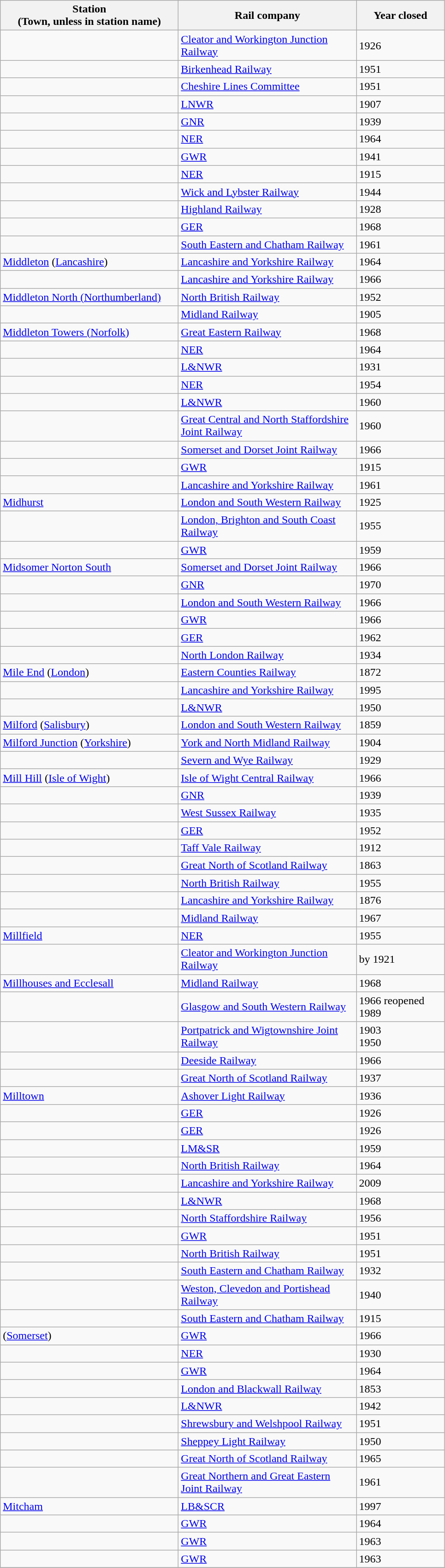<table class="wikitable sortable">
<tr>
<th style="width:250px">Station<br>(Town, unless in station name)</th>
<th style="width:250px">Rail company</th>
<th style="width:120px">Year closed</th>
</tr>
<tr>
<td></td>
<td><a href='#'>Cleator and Workington Junction Railway</a></td>
<td>1926</td>
</tr>
<tr>
<td></td>
<td><a href='#'>Birkenhead Railway</a></td>
<td>1951</td>
</tr>
<tr>
<td></td>
<td><a href='#'>Cheshire Lines Committee</a></td>
<td>1951</td>
</tr>
<tr>
<td></td>
<td><a href='#'>LNWR</a></td>
<td>1907</td>
</tr>
<tr>
<td></td>
<td><a href='#'>GNR</a></td>
<td>1939</td>
</tr>
<tr>
<td></td>
<td><a href='#'>NER</a></td>
<td>1964</td>
</tr>
<tr>
<td></td>
<td><a href='#'>GWR</a></td>
<td>1941</td>
</tr>
<tr>
<td></td>
<td><a href='#'>NER</a></td>
<td>1915</td>
</tr>
<tr>
<td></td>
<td><a href='#'>Wick and Lybster Railway</a></td>
<td>1944</td>
</tr>
<tr>
<td></td>
<td><a href='#'>Highland Railway</a></td>
<td>1928</td>
</tr>
<tr>
<td></td>
<td><a href='#'>GER</a></td>
<td>1968</td>
</tr>
<tr>
<td></td>
<td><a href='#'>South Eastern and Chatham Railway</a></td>
<td>1961</td>
</tr>
<tr>
<td><a href='#'>Middleton</a> (<a href='#'>Lancashire</a>)</td>
<td><a href='#'>Lancashire and Yorkshire Railway</a></td>
<td>1964</td>
</tr>
<tr>
<td></td>
<td><a href='#'>Lancashire and Yorkshire Railway</a></td>
<td>1966</td>
</tr>
<tr>
<td><a href='#'>Middleton North (Northumberland)</a></td>
<td><a href='#'>North British Railway</a></td>
<td>1952</td>
</tr>
<tr>
<td></td>
<td><a href='#'>Midland Railway</a></td>
<td>1905</td>
</tr>
<tr>
<td><a href='#'>Middleton Towers (Norfolk)</a></td>
<td><a href='#'>Great Eastern Railway</a></td>
<td>1968</td>
</tr>
<tr>
<td></td>
<td><a href='#'>NER</a></td>
<td>1964</td>
</tr>
<tr>
<td></td>
<td><a href='#'>L&NWR</a></td>
<td>1931</td>
</tr>
<tr>
<td></td>
<td><a href='#'>NER</a></td>
<td>1954</td>
</tr>
<tr>
<td></td>
<td><a href='#'>L&NWR</a></td>
<td>1960</td>
</tr>
<tr>
<td></td>
<td><a href='#'>Great Central and North Staffordshire Joint Railway</a></td>
<td>1960</td>
</tr>
<tr>
<td></td>
<td><a href='#'>Somerset and Dorset Joint Railway</a></td>
<td>1966</td>
</tr>
<tr>
<td></td>
<td><a href='#'>GWR</a></td>
<td>1915</td>
</tr>
<tr>
<td></td>
<td><a href='#'>Lancashire and Yorkshire Railway</a></td>
<td>1961</td>
</tr>
<tr>
<td><a href='#'>Midhurst</a></td>
<td><a href='#'>London and South Western Railway</a></td>
<td>1925</td>
</tr>
<tr>
<td></td>
<td><a href='#'>London, Brighton and South Coast Railway</a></td>
<td>1955</td>
</tr>
<tr>
<td></td>
<td><a href='#'>GWR</a></td>
<td>1959</td>
</tr>
<tr>
<td><a href='#'>Midsomer Norton South</a></td>
<td><a href='#'>Somerset and Dorset Joint Railway</a></td>
<td>1966</td>
</tr>
<tr>
<td></td>
<td><a href='#'>GNR</a></td>
<td>1970</td>
</tr>
<tr>
<td></td>
<td><a href='#'>London and South Western Railway</a></td>
<td>1966</td>
</tr>
<tr>
<td></td>
<td><a href='#'>GWR</a></td>
<td>1966</td>
</tr>
<tr>
<td></td>
<td><a href='#'>GER</a></td>
<td>1962</td>
</tr>
<tr>
<td></td>
<td><a href='#'>North London Railway</a></td>
<td>1934</td>
</tr>
<tr>
<td><a href='#'>Mile End</a> (<a href='#'>London</a>)</td>
<td><a href='#'>Eastern Counties Railway</a></td>
<td>1872</td>
</tr>
<tr>
<td></td>
<td><a href='#'>Lancashire and Yorkshire Railway</a></td>
<td>1995</td>
</tr>
<tr>
<td></td>
<td><a href='#'>L&NWR</a></td>
<td>1950</td>
</tr>
<tr>
<td><a href='#'>Milford</a> (<a href='#'>Salisbury</a>)</td>
<td><a href='#'>London and South Western Railway</a></td>
<td>1859</td>
</tr>
<tr>
<td><a href='#'>Milford Junction</a> (<a href='#'>Yorkshire</a>)</td>
<td><a href='#'>York and North Midland Railway</a></td>
<td>1904</td>
</tr>
<tr>
<td></td>
<td><a href='#'>Severn and Wye Railway</a></td>
<td>1929</td>
</tr>
<tr>
<td><a href='#'>Mill Hill</a> (<a href='#'>Isle of Wight</a>)</td>
<td><a href='#'>Isle of Wight Central Railway</a></td>
<td>1966</td>
</tr>
<tr>
<td></td>
<td><a href='#'>GNR</a></td>
<td>1939</td>
</tr>
<tr>
<td></td>
<td><a href='#'>West Sussex Railway</a></td>
<td>1935</td>
</tr>
<tr>
<td></td>
<td><a href='#'>GER</a></td>
<td>1952</td>
</tr>
<tr>
<td></td>
<td><a href='#'>Taff Vale Railway</a></td>
<td>1912</td>
</tr>
<tr>
<td></td>
<td><a href='#'>Great North of Scotland Railway</a></td>
<td>1863</td>
</tr>
<tr>
<td></td>
<td><a href='#'>North British Railway</a></td>
<td>1955</td>
</tr>
<tr>
<td></td>
<td><a href='#'>Lancashire and Yorkshire Railway</a></td>
<td>1876</td>
</tr>
<tr>
<td></td>
<td><a href='#'>Midland Railway</a></td>
<td>1967</td>
</tr>
<tr>
<td><a href='#'>Millfield</a></td>
<td><a href='#'>NER</a></td>
<td>1955</td>
</tr>
<tr>
<td></td>
<td><a href='#'>Cleator and Workington Junction Railway</a></td>
<td>by 1921</td>
</tr>
<tr>
<td><a href='#'>Millhouses and Ecclesall</a></td>
<td><a href='#'>Midland Railway</a></td>
<td>1968</td>
</tr>
<tr>
<td></td>
<td><a href='#'>Glasgow and South Western Railway</a></td>
<td>1966 reopened 1989</td>
</tr>
<tr>
<td></td>
<td><a href='#'>Portpatrick and Wigtownshire Joint Railway</a></td>
<td>1903<br>1950</td>
</tr>
<tr>
<td></td>
<td><a href='#'>Deeside Railway</a></td>
<td>1966</td>
</tr>
<tr>
<td></td>
<td><a href='#'>Great North of Scotland Railway</a></td>
<td>1937</td>
</tr>
<tr>
<td><a href='#'>Milltown</a></td>
<td><a href='#'>Ashover Light Railway</a></td>
<td>1936</td>
</tr>
<tr>
<td></td>
<td><a href='#'>GER</a></td>
<td>1926</td>
</tr>
<tr>
<td></td>
<td><a href='#'>GER</a></td>
<td>1926</td>
</tr>
<tr>
<td></td>
<td><a href='#'>LM&SR</a></td>
<td>1959</td>
</tr>
<tr>
<td></td>
<td><a href='#'>North British Railway</a></td>
<td>1964</td>
</tr>
<tr>
<td></td>
<td><a href='#'>Lancashire and Yorkshire Railway</a></td>
<td>2009</td>
</tr>
<tr>
<td></td>
<td><a href='#'>L&NWR</a></td>
<td>1968</td>
</tr>
<tr>
<td></td>
<td><a href='#'>North Staffordshire Railway</a></td>
<td>1956</td>
</tr>
<tr>
<td></td>
<td><a href='#'>GWR</a></td>
<td>1951</td>
</tr>
<tr>
<td></td>
<td><a href='#'>North British Railway</a></td>
<td>1951</td>
</tr>
<tr>
<td></td>
<td><a href='#'>South Eastern and Chatham Railway</a></td>
<td>1932</td>
</tr>
<tr>
<td></td>
<td><a href='#'>Weston, Clevedon and Portishead Railway</a></td>
<td>1940</td>
</tr>
<tr>
<td></td>
<td><a href='#'>South Eastern and Chatham Railway</a></td>
<td>1915</td>
</tr>
<tr>
<td> (<a href='#'>Somerset</a>)</td>
<td><a href='#'>GWR</a></td>
<td>1966</td>
</tr>
<tr>
<td></td>
<td><a href='#'>NER</a></td>
<td>1930</td>
</tr>
<tr>
<td></td>
<td><a href='#'>GWR</a></td>
<td>1964</td>
</tr>
<tr>
<td></td>
<td><a href='#'>London and Blackwall Railway</a></td>
<td>1853</td>
</tr>
<tr>
<td></td>
<td><a href='#'>L&NWR</a></td>
<td>1942</td>
</tr>
<tr>
<td></td>
<td><a href='#'>Shrewsbury and Welshpool Railway</a></td>
<td>1951</td>
</tr>
<tr>
<td></td>
<td><a href='#'>Sheppey Light Railway</a></td>
<td>1950</td>
</tr>
<tr>
<td></td>
<td><a href='#'>Great North of Scotland Railway</a></td>
<td>1965</td>
</tr>
<tr>
<td></td>
<td><a href='#'>Great Northern and Great Eastern Joint Railway</a></td>
<td>1961</td>
</tr>
<tr>
<td><a href='#'>Mitcham</a></td>
<td><a href='#'>LB&SCR</a></td>
<td>1997</td>
</tr>
<tr>
<td></td>
<td><a href='#'>GWR</a></td>
<td>1964</td>
</tr>
<tr>
<td></td>
<td><a href='#'>GWR</a></td>
<td>1963</td>
</tr>
<tr>
<td></td>
<td><a href='#'>GWR</a></td>
<td>1963</td>
</tr>
<tr>
</tr>
</table>
